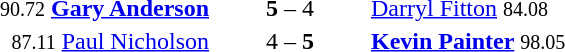<table style="text-align:center">
<tr>
<th width=223></th>
<th width=100></th>
<th width=223></th>
</tr>
<tr>
<td align=right><small>90.72</small> <strong><a href='#'>Gary Anderson</a></strong> </td>
<td><strong>5</strong> – 4</td>
<td align=left> <a href='#'>Darryl Fitton</a> <small>84.08</small></td>
</tr>
<tr>
<td align=right><small>87.11</small> <a href='#'>Paul Nicholson</a> </td>
<td>4 – <strong>5</strong></td>
<td align=left> <strong><a href='#'>Kevin Painter</a></strong> <small>98.05</small></td>
</tr>
</table>
